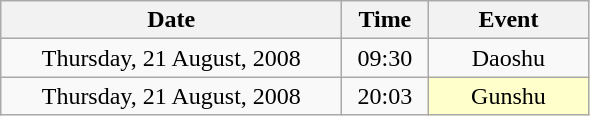<table class="wikitable" style="text-align:center;">
<tr>
<th width="220">Date</th>
<th width="50">Time</th>
<th width="100">Event</th>
</tr>
<tr>
<td>Thursday, 21 August, 2008</td>
<td>09:30</td>
<td>Daoshu</td>
</tr>
<tr>
<td>Thursday, 21 August, 2008</td>
<td>20:03</td>
<td bgcolor="ffffcc">Gunshu</td>
</tr>
</table>
